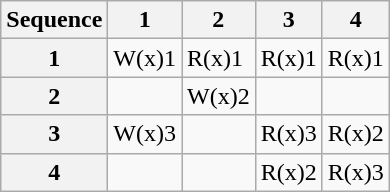<table class="wikitable">
<tr>
<th>Sequence</th>
<th>1</th>
<th>2</th>
<th>3</th>
<th>4</th>
</tr>
<tr>
<th>1</th>
<td>W(x)1</td>
<td>R(x)1</td>
<td>R(x)1</td>
<td>R(x)1</td>
</tr>
<tr>
<th>2</th>
<td></td>
<td>W(x)2</td>
<td></td>
<td></td>
</tr>
<tr>
<th>3</th>
<td>W(x)3</td>
<td></td>
<td>R(x)3</td>
<td>R(x)2</td>
</tr>
<tr>
<th>4</th>
<td></td>
<td></td>
<td>R(x)2</td>
<td>R(x)3</td>
</tr>
</table>
